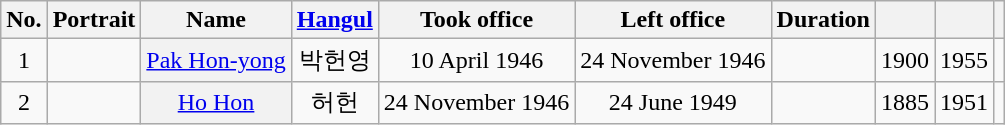<table class="wikitable sortable" style=text-align:center>
<tr>
<th scope="col">No.<br></th>
<th scope="col" class="unsortable">Portrait</th>
<th scope="col">Name</th>
<th class="unsortable"><a href='#'>Hangul</a></th>
<th scope="col">Took office</th>
<th scope="col">Left office</th>
<th scope="col">Duration</th>
<th scope=col></th>
<th scope=col></th>
<th scope=col class="unsortable"></th>
</tr>
<tr>
<td>1</td>
<td></td>
<th scope="row" style="font-weight:normal;"><a href='#'>Pak Hon-yong</a></th>
<td>박헌영</td>
<td>10 April 1946</td>
<td>24 November 1946</td>
<td></td>
<td>1900</td>
<td>1955</td>
<td></td>
</tr>
<tr>
<td>2</td>
<td></td>
<th scope="row" style="font-weight:normal;"><a href='#'>Ho Hon</a></th>
<td>허헌</td>
<td>24 November 1946</td>
<td>24 June 1949</td>
<td></td>
<td>1885</td>
<td>1951</td>
<td></td>
</tr>
</table>
